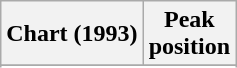<table class="wikitable plainrowheaders sortable">
<tr>
<th scope="col">Chart (1993)</th>
<th scope="col">Peak<br> position</th>
</tr>
<tr>
</tr>
<tr>
</tr>
<tr>
</tr>
</table>
